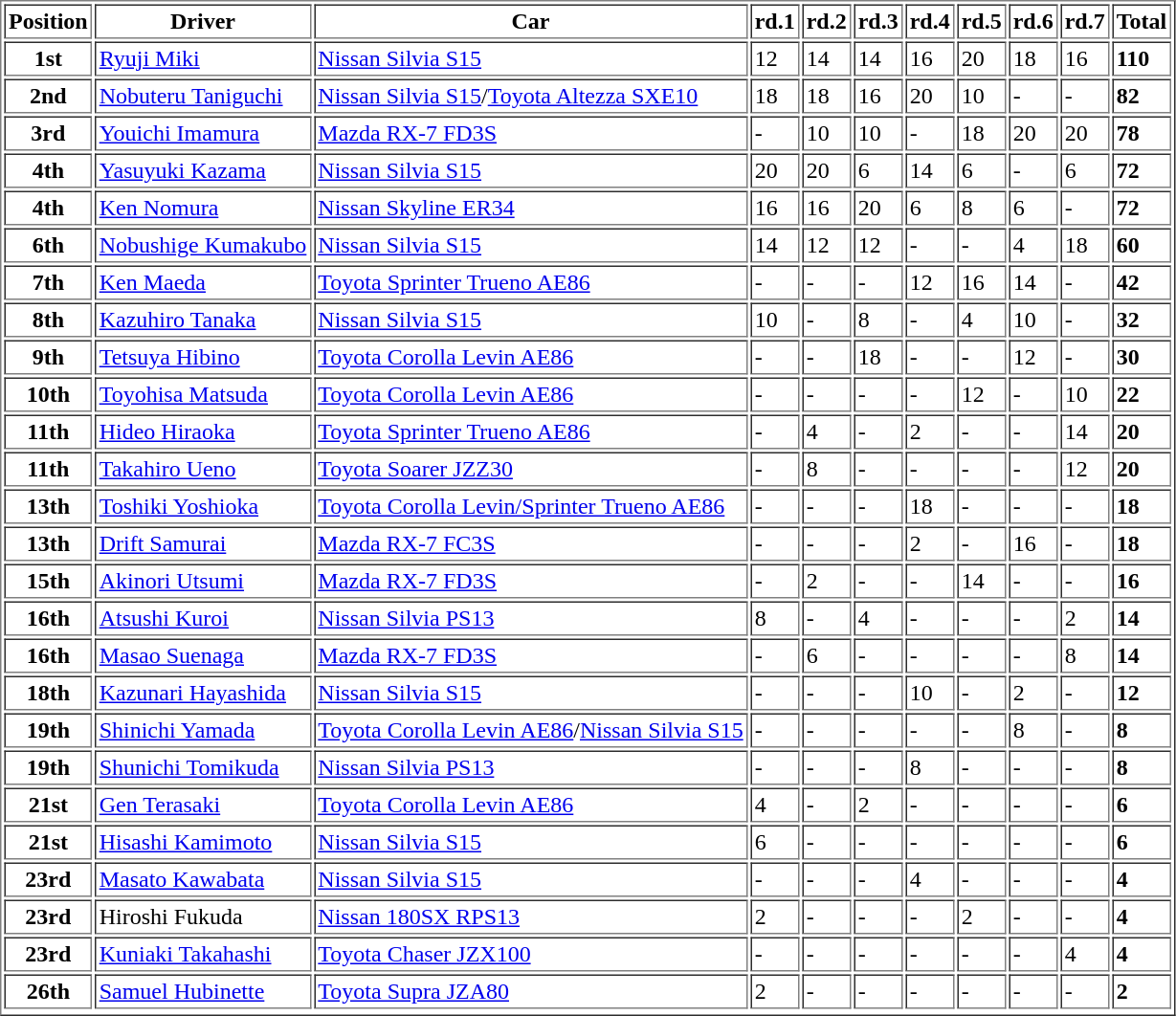<table border="1" cellpadding="2">
<tr>
<th>Position</th>
<th>Driver</th>
<th>Car</th>
<th>rd.1</th>
<th>rd.2</th>
<th>rd.3</th>
<th>rd.4</th>
<th>rd.5</th>
<th>rd.6</th>
<th>rd.7</th>
<th>Total</th>
</tr>
<tr>
<th>1st</th>
<td><a href='#'>Ryuji Miki</a></td>
<td><a href='#'>Nissan Silvia S15</a></td>
<td>12</td>
<td>14</td>
<td>14</td>
<td>16</td>
<td>20</td>
<td>18</td>
<td>16</td>
<td><strong>110</strong></td>
</tr>
<tr>
<th>2nd</th>
<td><a href='#'>Nobuteru Taniguchi</a></td>
<td><a href='#'>Nissan Silvia S15</a>/<a href='#'>Toyota Altezza SXE10</a></td>
<td>18</td>
<td>18</td>
<td>16</td>
<td>20</td>
<td>10</td>
<td>-</td>
<td>-</td>
<td><strong>82</strong></td>
</tr>
<tr>
<th>3rd</th>
<td><a href='#'>Youichi Imamura</a></td>
<td><a href='#'>Mazda RX-7 FD3S</a></td>
<td>-</td>
<td>10</td>
<td>10</td>
<td>-</td>
<td>18</td>
<td>20</td>
<td>20</td>
<td><strong>78</strong></td>
</tr>
<tr>
<th>4th</th>
<td><a href='#'>Yasuyuki Kazama</a></td>
<td><a href='#'>Nissan Silvia S15</a></td>
<td>20</td>
<td>20</td>
<td>6</td>
<td>14</td>
<td>6</td>
<td>-</td>
<td>6</td>
<td><strong>72</strong></td>
</tr>
<tr>
<th>4th</th>
<td><a href='#'>Ken Nomura</a></td>
<td><a href='#'>Nissan Skyline ER34</a></td>
<td>16</td>
<td>16</td>
<td>20</td>
<td>6</td>
<td>8</td>
<td>6</td>
<td>-</td>
<td><strong>72</strong></td>
</tr>
<tr>
<th>6th</th>
<td><a href='#'>Nobushige Kumakubo</a></td>
<td><a href='#'>Nissan Silvia S15</a></td>
<td>14</td>
<td>12</td>
<td>12</td>
<td>-</td>
<td>-</td>
<td>4</td>
<td>18</td>
<td><strong>60</strong></td>
</tr>
<tr>
<th>7th</th>
<td><a href='#'>Ken Maeda</a></td>
<td><a href='#'>Toyota Sprinter Trueno AE86</a></td>
<td>-</td>
<td>-</td>
<td>-</td>
<td>12</td>
<td>16</td>
<td>14</td>
<td>-</td>
<td><strong>42</strong></td>
</tr>
<tr>
<th>8th</th>
<td><a href='#'>Kazuhiro Tanaka</a></td>
<td><a href='#'>Nissan Silvia S15</a></td>
<td>10</td>
<td>-</td>
<td>8</td>
<td>-</td>
<td>4</td>
<td>10</td>
<td>-</td>
<td><strong>32</strong></td>
</tr>
<tr>
<th>9th</th>
<td><a href='#'>Tetsuya Hibino</a></td>
<td><a href='#'>Toyota Corolla Levin AE86</a></td>
<td>-</td>
<td>-</td>
<td>18</td>
<td>-</td>
<td>-</td>
<td>12</td>
<td>-</td>
<td><strong>30</strong></td>
</tr>
<tr>
<th>10th</th>
<td><a href='#'>Toyohisa Matsuda</a></td>
<td><a href='#'>Toyota Corolla Levin AE86</a></td>
<td>-</td>
<td>-</td>
<td>-</td>
<td>-</td>
<td>12</td>
<td>-</td>
<td>10</td>
<td><strong>22</strong></td>
</tr>
<tr>
<th>11th</th>
<td><a href='#'>Hideo Hiraoka</a></td>
<td><a href='#'>Toyota Sprinter Trueno AE86</a></td>
<td>-</td>
<td>4</td>
<td>-</td>
<td>2</td>
<td>-</td>
<td>-</td>
<td>14</td>
<td><strong>20</strong></td>
</tr>
<tr>
<th>11th</th>
<td><a href='#'>Takahiro Ueno</a></td>
<td><a href='#'>Toyota Soarer JZZ30</a></td>
<td>-</td>
<td>8</td>
<td>-</td>
<td>-</td>
<td>-</td>
<td>-</td>
<td>12</td>
<td><strong>20</strong></td>
</tr>
<tr>
<th>13th</th>
<td><a href='#'>Toshiki Yoshioka</a></td>
<td><a href='#'>Toyota Corolla Levin/Sprinter Trueno AE86</a></td>
<td>-</td>
<td>-</td>
<td>-</td>
<td>18</td>
<td>-</td>
<td>-</td>
<td>-</td>
<td><strong>18</strong></td>
</tr>
<tr>
<th>13th</th>
<td><a href='#'>Drift Samurai</a></td>
<td><a href='#'>Mazda RX-7 FC3S</a></td>
<td>-</td>
<td>-</td>
<td>-</td>
<td>2</td>
<td>-</td>
<td>16</td>
<td>-</td>
<td><strong>18</strong></td>
</tr>
<tr>
<th>15th</th>
<td><a href='#'>Akinori Utsumi</a></td>
<td><a href='#'>Mazda RX-7 FD3S</a></td>
<td>-</td>
<td>2</td>
<td>-</td>
<td>-</td>
<td>14</td>
<td>-</td>
<td>-</td>
<td><strong>16</strong></td>
</tr>
<tr>
<th>16th</th>
<td><a href='#'>Atsushi Kuroi</a></td>
<td><a href='#'>Nissan Silvia PS13</a></td>
<td>8</td>
<td>-</td>
<td>4</td>
<td>-</td>
<td>-</td>
<td>-</td>
<td>2</td>
<td><strong>14</strong></td>
</tr>
<tr>
<th>16th</th>
<td><a href='#'>Masao Suenaga</a></td>
<td><a href='#'>Mazda RX-7 FD3S</a></td>
<td>-</td>
<td>6</td>
<td>-</td>
<td>-</td>
<td>-</td>
<td>-</td>
<td>8</td>
<td><strong>14</strong></td>
</tr>
<tr>
<th>18th</th>
<td><a href='#'>Kazunari Hayashida</a></td>
<td><a href='#'>Nissan Silvia S15</a></td>
<td>-</td>
<td>-</td>
<td>-</td>
<td>10</td>
<td>-</td>
<td>2</td>
<td>-</td>
<td><strong>12</strong></td>
</tr>
<tr>
<th>19th</th>
<td><a href='#'>Shinichi Yamada</a></td>
<td><a href='#'>Toyota Corolla Levin AE86</a>/<a href='#'>Nissan Silvia S15</a></td>
<td>-</td>
<td>-</td>
<td>-</td>
<td>-</td>
<td>-</td>
<td>8</td>
<td>-</td>
<td><strong>8</strong></td>
</tr>
<tr>
<th>19th</th>
<td><a href='#'>Shunichi Tomikuda</a></td>
<td><a href='#'>Nissan Silvia PS13</a></td>
<td>-</td>
<td>-</td>
<td>-</td>
<td>8</td>
<td>-</td>
<td>-</td>
<td>-</td>
<td><strong>8</strong></td>
</tr>
<tr>
<th>21st</th>
<td><a href='#'>Gen Terasaki</a></td>
<td><a href='#'>Toyota Corolla Levin AE86</a></td>
<td>4</td>
<td>-</td>
<td>2</td>
<td>-</td>
<td>-</td>
<td>-</td>
<td>-</td>
<td><strong>6</strong></td>
</tr>
<tr>
<th>21st</th>
<td><a href='#'>Hisashi Kamimoto</a></td>
<td><a href='#'>Nissan Silvia S15</a></td>
<td>6</td>
<td>-</td>
<td>-</td>
<td>-</td>
<td>-</td>
<td>-</td>
<td>-</td>
<td><strong>6</strong></td>
</tr>
<tr>
<th>23rd</th>
<td><a href='#'>Masato Kawabata</a></td>
<td><a href='#'>Nissan Silvia S15</a></td>
<td>-</td>
<td>-</td>
<td>-</td>
<td>4</td>
<td>-</td>
<td>-</td>
<td>-</td>
<td><strong>4</strong></td>
</tr>
<tr>
<th>23rd</th>
<td>Hiroshi Fukuda</td>
<td><a href='#'>Nissan 180SX RPS13</a></td>
<td>2</td>
<td>-</td>
<td>-</td>
<td>-</td>
<td>2</td>
<td>-</td>
<td>-</td>
<td><strong>4</strong></td>
</tr>
<tr>
<th>23rd</th>
<td><a href='#'>Kuniaki Takahashi</a></td>
<td><a href='#'>Toyota Chaser JZX100</a></td>
<td>-</td>
<td>-</td>
<td>-</td>
<td>-</td>
<td>-</td>
<td>-</td>
<td>4</td>
<td><strong>4</strong></td>
</tr>
<tr>
<th>26th</th>
<td><a href='#'>Samuel Hubinette</a></td>
<td><a href='#'>Toyota Supra JZA80</a></td>
<td>2</td>
<td>-</td>
<td>-</td>
<td>-</td>
<td>-</td>
<td>-</td>
<td>-</td>
<td><strong>2</strong></td>
</tr>
<tr>
</tr>
</table>
